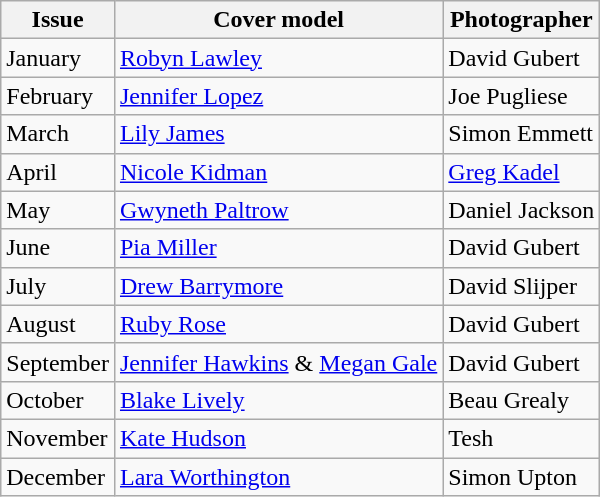<table class="sortable wikitable">
<tr>
<th>Issue</th>
<th>Cover model</th>
<th>Photographer</th>
</tr>
<tr>
<td>January</td>
<td><a href='#'>Robyn Lawley</a></td>
<td>David Gubert</td>
</tr>
<tr>
<td>February</td>
<td><a href='#'>Jennifer Lopez</a></td>
<td>Joe Pugliese</td>
</tr>
<tr>
<td>March</td>
<td><a href='#'>Lily James</a></td>
<td>Simon Emmett</td>
</tr>
<tr>
<td>April</td>
<td><a href='#'>Nicole Kidman</a></td>
<td><a href='#'>Greg Kadel</a></td>
</tr>
<tr>
<td>May</td>
<td><a href='#'>Gwyneth Paltrow</a></td>
<td>Daniel Jackson</td>
</tr>
<tr>
<td>June</td>
<td><a href='#'>Pia Miller</a></td>
<td>David Gubert</td>
</tr>
<tr>
<td>July</td>
<td><a href='#'>Drew Barrymore</a></td>
<td>David Slijper</td>
</tr>
<tr>
<td>August</td>
<td><a href='#'>Ruby Rose</a></td>
<td>David Gubert</td>
</tr>
<tr>
<td>September</td>
<td><a href='#'>Jennifer Hawkins</a> & <a href='#'>Megan Gale</a></td>
<td>David Gubert</td>
</tr>
<tr>
<td>October</td>
<td><a href='#'>Blake Lively</a></td>
<td>Beau Grealy</td>
</tr>
<tr>
<td>November</td>
<td><a href='#'>Kate Hudson</a></td>
<td>Tesh</td>
</tr>
<tr>
<td>December</td>
<td><a href='#'>Lara Worthington</a></td>
<td>Simon Upton</td>
</tr>
</table>
